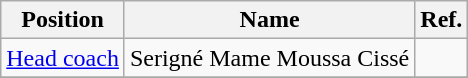<table class="wikitable">
<tr>
<th>Position</th>
<th>Name</th>
<th>Ref.</th>
</tr>
<tr>
<td><a href='#'>Head coach</a></td>
<td> Serigné Mame Moussa Cissé</td>
<td></td>
</tr>
<tr>
</tr>
</table>
